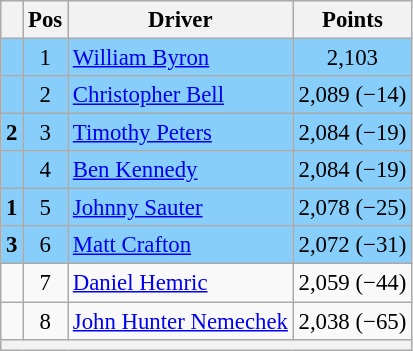<table class="wikitable" style="font-size: 95%;">
<tr>
<th></th>
<th>Pos</th>
<th>Driver</th>
<th>Points</th>
</tr>
<tr style="background:#87CEFA;">
<td align="left"></td>
<td style="text-align:center;">1</td>
<td><a href='#'>William Byron</a></td>
<td style="text-align:center;">2,103</td>
</tr>
<tr style="background:#87CEFA;">
<td align="left"></td>
<td style="text-align:center;">2</td>
<td><a href='#'>Christopher Bell</a></td>
<td style="text-align:center;">2,089 (−14)</td>
</tr>
<tr style="background:#87CEFA;">
<td align="left"> <strong>2</strong></td>
<td style="text-align:center;">3</td>
<td><a href='#'>Timothy Peters</a></td>
<td style="text-align:center;">2,084 (−19)</td>
</tr>
<tr style="background:#87CEFA;">
<td align="left"></td>
<td style="text-align:center;">4</td>
<td><a href='#'>Ben Kennedy</a></td>
<td style="text-align:center;">2,084 (−19)</td>
</tr>
<tr style="background:#87CEFA;">
<td align="left"> <strong>1</strong></td>
<td style="text-align:center;">5</td>
<td><a href='#'>Johnny Sauter</a></td>
<td style="text-align:center;">2,078 (−25)</td>
</tr>
<tr style="background:#87CEFA;">
<td align="left"> <strong>3</strong></td>
<td style="text-align:center;">6</td>
<td><a href='#'>Matt Crafton</a></td>
<td style="text-align:center;">2,072 (−31)</td>
</tr>
<tr>
<td align="left"></td>
<td style="text-align:center;">7</td>
<td><a href='#'>Daniel Hemric</a></td>
<td style="text-align:center;">2,059 (−44)</td>
</tr>
<tr>
<td align="left"></td>
<td style="text-align:center;">8</td>
<td><a href='#'>John Hunter Nemechek</a></td>
<td style="text-align:center;">2,038 (−65)</td>
</tr>
<tr class="sortbottom">
<th colspan="9"></th>
</tr>
</table>
